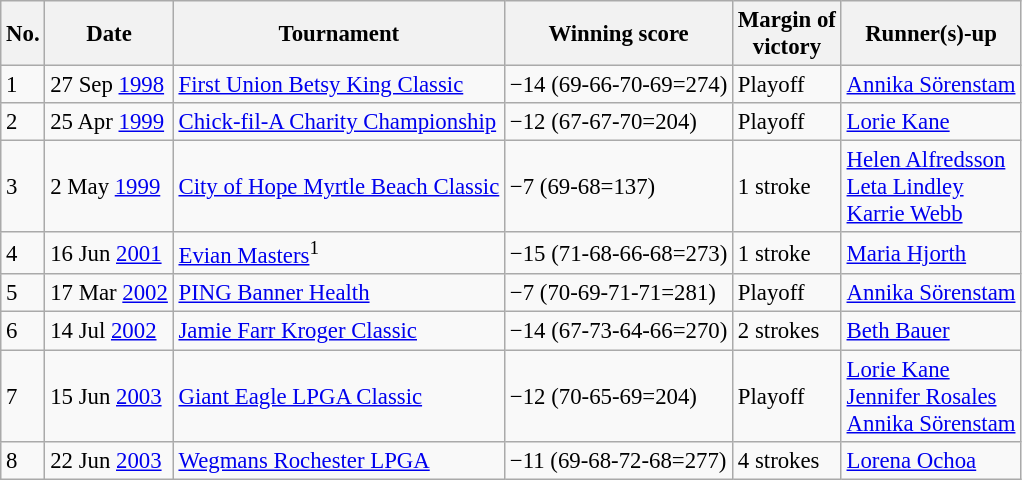<table class="wikitable" style="font-size:95%;">
<tr>
<th>No.</th>
<th>Date</th>
<th>Tournament</th>
<th>Winning score</th>
<th>Margin of<br>victory</th>
<th>Runner(s)-up</th>
</tr>
<tr>
<td>1</td>
<td>27 Sep <a href='#'>1998</a></td>
<td><a href='#'>First Union Betsy King Classic</a></td>
<td>−14 (69-66-70-69=274)</td>
<td>Playoff</td>
<td> <a href='#'>Annika Sörenstam</a></td>
</tr>
<tr>
<td>2</td>
<td>25 Apr <a href='#'>1999</a></td>
<td><a href='#'>Chick-fil-A Charity Championship</a></td>
<td>−12 (67-67-70=204)</td>
<td>Playoff</td>
<td> <a href='#'>Lorie Kane</a></td>
</tr>
<tr>
<td>3</td>
<td>2 May <a href='#'>1999</a></td>
<td><a href='#'>City of Hope Myrtle Beach Classic</a></td>
<td>−7 (69-68=137)</td>
<td>1 stroke</td>
<td> <a href='#'>Helen Alfredsson</a><br> <a href='#'>Leta Lindley</a><br> <a href='#'>Karrie Webb</a></td>
</tr>
<tr>
<td>4</td>
<td>16 Jun <a href='#'>2001</a></td>
<td><a href='#'>Evian Masters</a><sup>1</sup></td>
<td>−15 (71-68-66-68=273)</td>
<td>1 stroke</td>
<td> <a href='#'>Maria Hjorth</a></td>
</tr>
<tr>
<td>5</td>
<td>17 Mar <a href='#'>2002</a></td>
<td><a href='#'>PING Banner Health</a></td>
<td>−7 (70-69-71-71=281)</td>
<td>Playoff</td>
<td> <a href='#'>Annika Sörenstam</a></td>
</tr>
<tr>
<td>6</td>
<td>14 Jul <a href='#'>2002</a></td>
<td><a href='#'>Jamie Farr Kroger Classic</a></td>
<td>−14 (67-73-64-66=270)</td>
<td>2 strokes</td>
<td> <a href='#'>Beth Bauer</a></td>
</tr>
<tr>
<td>7</td>
<td>15 Jun <a href='#'>2003</a></td>
<td><a href='#'>Giant Eagle LPGA Classic</a></td>
<td>−12 (70-65-69=204)</td>
<td>Playoff</td>
<td> <a href='#'>Lorie Kane</a><br> <a href='#'>Jennifer Rosales</a><br> <a href='#'>Annika Sörenstam</a></td>
</tr>
<tr>
<td>8</td>
<td>22 Jun <a href='#'>2003</a></td>
<td><a href='#'>Wegmans Rochester LPGA</a></td>
<td>−11 (69-68-72-68=277)</td>
<td>4 strokes</td>
<td> <a href='#'>Lorena Ochoa</a></td>
</tr>
</table>
